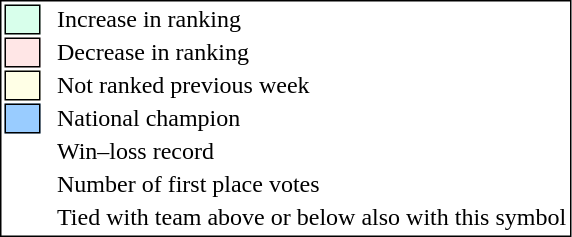<table style="border:1px solid black;">
<tr>
<td style="background:#D8FFEB; width:20px; border:1px solid black;"></td>
<td> </td>
<td>Increase in ranking</td>
</tr>
<tr>
<td style="background:#FFE6E6; width:20px; border:1px solid black;"></td>
<td> </td>
<td>Decrease in ranking</td>
</tr>
<tr>
<td style="background:#FFFFE6; width:20px; border:1px solid black;"></td>
<td> </td>
<td>Not ranked previous week</td>
</tr>
<tr>
<td style="background:#9cf; width:20px; border:1px solid black;"></td>
<td> </td>
<td>National champion</td>
</tr>
<tr>
<td></td>
<td> </td>
<td>Win–loss record</td>
</tr>
<tr>
<td></td>
<td> </td>
<td>Number of first place votes</td>
</tr>
<tr>
<td></td>
<td></td>
<td>Tied with team above or below also with this symbol</td>
</tr>
</table>
